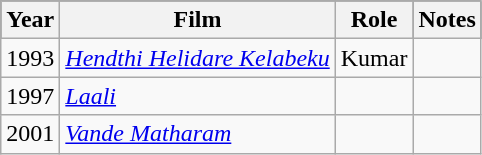<table class="wikitable sortable">
<tr style="background:#000;">
<th>Year</th>
<th>Film</th>
<th>Role</th>
<th class=unsortable>Notes</th>
</tr>
<tr>
<td>1993</td>
<td><em><a href='#'>Hendthi Helidare Kelabeku</a></em></td>
<td>Kumar</td>
<td></td>
</tr>
<tr>
<td>1997</td>
<td><em><a href='#'>Laali</a></em></td>
<td></td>
<td></td>
</tr>
<tr>
<td>2001</td>
<td><em><a href='#'>Vande Matharam</a></em></td>
<td></td>
<td></td>
</tr>
</table>
